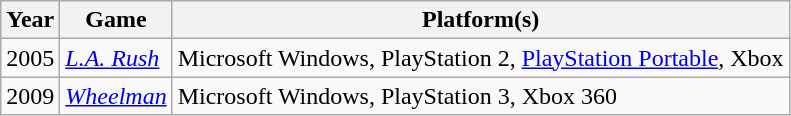<table class="wikitable sortable">
<tr>
<th>Year</th>
<th>Game</th>
<th>Platform(s)</th>
</tr>
<tr>
<td>2005</td>
<td><em><a href='#'>L.A. Rush</a></em></td>
<td>Microsoft Windows, PlayStation 2, <a href='#'>PlayStation Portable</a>, Xbox</td>
</tr>
<tr>
<td>2009</td>
<td><em><a href='#'>Wheelman</a></em></td>
<td>Microsoft Windows, PlayStation 3, Xbox 360</td>
</tr>
</table>
